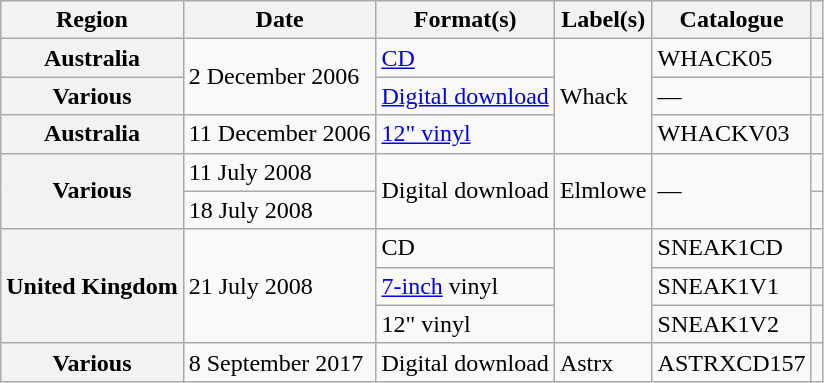<table class="wikitable plainrowheaders">
<tr>
<th scope="col">Region</th>
<th scope="col">Date</th>
<th scope="col">Format(s)</th>
<th scope="col">Label(s)</th>
<th scope="col">Catalogue</th>
<th scope="col"></th>
</tr>
<tr>
<th scope="row">Australia</th>
<td rowspan="2">2 December 2006</td>
<td><a href='#'>CD</a></td>
<td rowspan="3">Whack</td>
<td>WHACK05</td>
<td></td>
</tr>
<tr>
<th scope="row">Various</th>
<td><a href='#'>Digital download</a></td>
<td>—</td>
<td></td>
</tr>
<tr>
<th scope="row">Australia</th>
<td>11 December 2006</td>
<td><a href='#'>12" vinyl</a></td>
<td>WHACKV03</td>
<td></td>
</tr>
<tr>
<th scope="row" rowspan="2">Various</th>
<td>11 July 2008</td>
<td rowspan="2">Digital download</td>
<td rowspan="2">Elmlowe</td>
<td rowspan="2">—</td>
<td></td>
</tr>
<tr>
<td>18 July 2008</td>
<td></td>
</tr>
<tr>
<th scope="row" rowspan="3">United Kingdom</th>
<td rowspan="3">21 July 2008</td>
<td>CD</td>
<td rowspan="3"></td>
<td>SNEAK1CD</td>
<td></td>
</tr>
<tr>
<td><a href='#'>7-inch</a> vinyl</td>
<td>SNEAK1V1</td>
<td></td>
</tr>
<tr>
<td>12" vinyl</td>
<td>SNEAK1V2</td>
</tr>
<tr>
<th scope="row">Various</th>
<td>8 September 2017</td>
<td>Digital download</td>
<td>Astrx</td>
<td>ASTRXCD157</td>
<td></td>
</tr>
</table>
